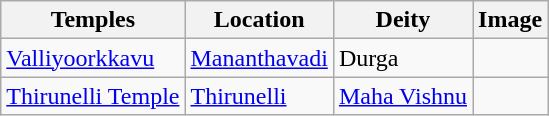<table class="wikitable sortable">
<tr>
<th>Temples</th>
<th>Location</th>
<th>Deity</th>
<th>Image</th>
</tr>
<tr>
<td><a href='#'>Valliyoorkkavu</a></td>
<td><a href='#'>Mananthavadi</a></td>
<td>Durga</td>
<td></td>
</tr>
<tr>
<td><a href='#'>Thirunelli Temple</a></td>
<td><a href='#'>Thirunelli </a></td>
<td><a href='#'>Maha Vishnu</a></td>
<td></td>
</tr>
</table>
